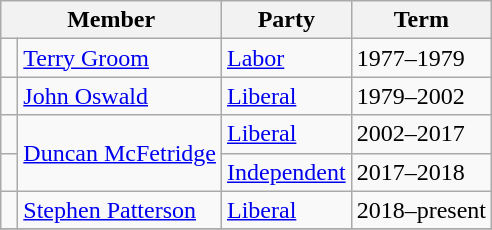<table class="wikitable">
<tr>
<th colspan="2">Member</th>
<th>Party</th>
<th>Term</th>
</tr>
<tr>
<td> </td>
<td><a href='#'>Terry Groom</a></td>
<td><a href='#'>Labor</a></td>
<td>1977–1979</td>
</tr>
<tr>
<td> </td>
<td><a href='#'>John Oswald</a></td>
<td><a href='#'>Liberal</a></td>
<td>1979–2002</td>
</tr>
<tr>
<td> </td>
<td rowspan=2><a href='#'>Duncan McFetridge</a></td>
<td><a href='#'>Liberal</a></td>
<td>2002–2017</td>
</tr>
<tr>
<td> </td>
<td><a href='#'>Independent</a></td>
<td>2017–2018</td>
</tr>
<tr>
<td> </td>
<td><a href='#'>Stephen Patterson</a></td>
<td><a href='#'>Liberal</a></td>
<td>2018–present</td>
</tr>
<tr>
</tr>
</table>
